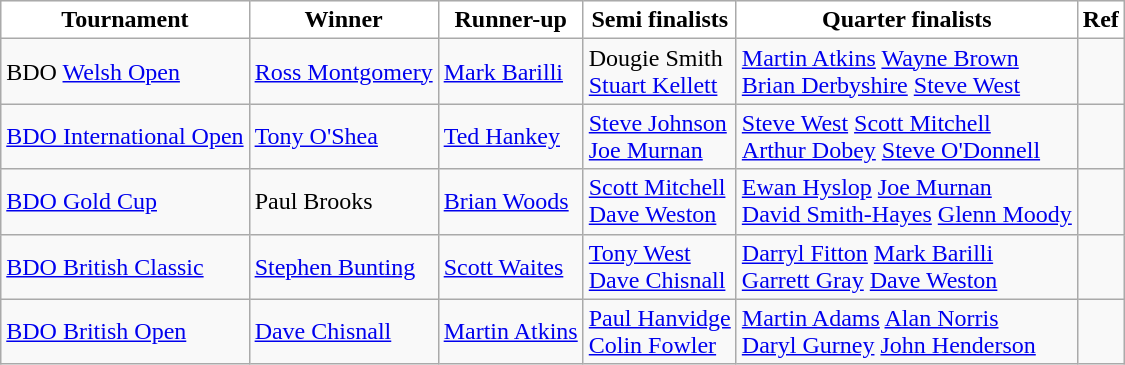<table class="wikitable">
<tr>
<th style="background:#ffffff; color:#000000;">Tournament</th>
<th style="background:#ffffff; color:#000000;">Winner</th>
<th style="background:#ffffff; color:#000000;">Runner-up</th>
<th style="background:#ffffff; color:#000000;">Semi finalists</th>
<th style="background:#ffffff; color:#000000;">Quarter finalists</th>
<th style="background:#ffffff; color:#000000;">Ref</th>
</tr>
<tr>
<td>BDO <a href='#'>Welsh Open</a></td>
<td> <a href='#'>Ross Montgomery</a></td>
<td> <a href='#'>Mark Barilli</a></td>
<td> Dougie Smith<br> <a href='#'>Stuart Kellett</a></td>
<td> <a href='#'>Martin Atkins</a>  <a href='#'>Wayne Brown</a><br> <a href='#'>Brian Derbyshire</a>  <a href='#'>Steve West</a></td>
<td></td>
</tr>
<tr>
<td><a href='#'>BDO International Open</a></td>
<td> <a href='#'>Tony O'Shea</a></td>
<td> <a href='#'>Ted Hankey</a></td>
<td> <a href='#'>Steve Johnson</a><br> <a href='#'>Joe Murnan</a></td>
<td> <a href='#'>Steve West</a>  <a href='#'>Scott Mitchell</a><br> <a href='#'>Arthur Dobey</a>  <a href='#'>Steve O'Donnell</a></td>
<td></td>
</tr>
<tr>
<td><a href='#'>BDO Gold Cup</a></td>
<td> Paul Brooks</td>
<td> <a href='#'>Brian Woods</a></td>
<td> <a href='#'>Scott Mitchell</a><br> <a href='#'>Dave Weston</a></td>
<td> <a href='#'>Ewan Hyslop</a>  <a href='#'>Joe Murnan</a><br> <a href='#'>David Smith-Hayes</a>  <a href='#'>Glenn Moody</a></td>
<td></td>
</tr>
<tr>
<td><a href='#'>BDO British Classic</a></td>
<td> <a href='#'>Stephen Bunting</a></td>
<td> <a href='#'>Scott Waites</a></td>
<td> <a href='#'>Tony West</a><br> <a href='#'>Dave Chisnall</a></td>
<td> <a href='#'>Darryl Fitton</a>  <a href='#'>Mark Barilli</a><br> <a href='#'>Garrett Gray</a>  <a href='#'>Dave Weston</a></td>
<td></td>
</tr>
<tr>
<td><a href='#'>BDO British Open</a></td>
<td> <a href='#'>Dave Chisnall</a></td>
<td> <a href='#'>Martin Atkins</a></td>
<td> <a href='#'>Paul Hanvidge</a><br> <a href='#'>Colin Fowler</a></td>
<td> <a href='#'>Martin Adams</a>  <a href='#'>Alan Norris</a><br> <a href='#'>Daryl Gurney</a>  <a href='#'>John Henderson</a></td>
<td></td>
</tr>
</table>
